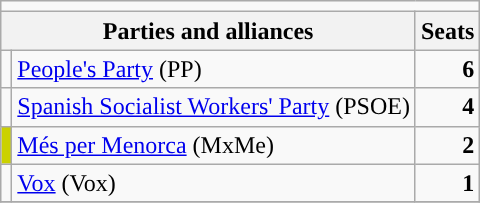<table class="wikitable" style="text-align:right;">
<tr>
<td colspan="7"></td>
</tr>
<tr>
<th colspan="2">Parties and alliances</th>
<th colspan="2">Seats</th>
</tr>
<tr>
<td style="color:inherit;background:"></td>
<td align="left"><a href='#'>People's Party</a> (PP)</td>
<td><strong>6</strong></td>
</tr>
<tr>
<td style="color:inherit;background:"></td>
<td align="left"><a href='#'>Spanish Socialist Workers' Party</a> (PSOE)</td>
<td><strong>4</strong></td>
</tr>
<tr>
<td style="color:inherit;background:#CBD100"></td>
<td align="left"><a href='#'>Més per Menorca</a> (MxMe)</td>
<td><strong>2</strong></td>
</tr>
<tr>
<td style="color:inherit;background:"></td>
<td align="left"><a href='#'>Vox</a> (Vox)</td>
<td><strong>1</strong></td>
</tr>
<tr>
</tr>
</table>
